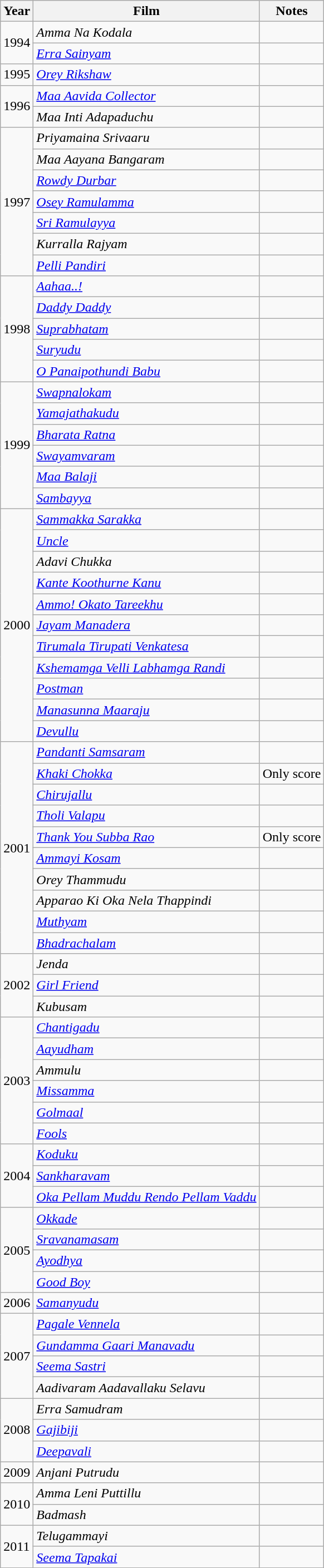<table class="wikitable sortable">
<tr>
<th>Year</th>
<th>Film</th>
<th>Notes</th>
</tr>
<tr>
<td rowspan="2">1994</td>
<td><em>Amma Na Kodala</em></td>
<td></td>
</tr>
<tr>
<td><em><a href='#'>Erra Sainyam</a></em></td>
<td></td>
</tr>
<tr>
<td>1995</td>
<td><em><a href='#'>Orey Rikshaw</a></em></td>
<td></td>
</tr>
<tr>
<td rowspan="2">1996</td>
<td><em><a href='#'>Maa Aavida Collector</a></em></td>
<td></td>
</tr>
<tr>
<td><em>Maa Inti Adapaduchu</em></td>
<td></td>
</tr>
<tr>
<td rowspan="7">1997</td>
<td><em>Priyamaina Srivaaru</em></td>
<td></td>
</tr>
<tr>
<td><em>Maa Aayana Bangaram</em></td>
<td></td>
</tr>
<tr>
<td><em><a href='#'>Rowdy Durbar</a></em></td>
<td></td>
</tr>
<tr>
<td><em><a href='#'>Osey Ramulamma</a></em></td>
<td></td>
</tr>
<tr>
<td><em><a href='#'>Sri Ramulayya</a></em></td>
<td></td>
</tr>
<tr>
<td><em>Kurralla Rajyam</em></td>
<td></td>
</tr>
<tr>
<td><em><a href='#'>Pelli Pandiri</a></em></td>
<td></td>
</tr>
<tr>
<td rowspan="5">1998</td>
<td><em><a href='#'>Aahaa..!</a></em></td>
<td></td>
</tr>
<tr>
<td><em><a href='#'>Daddy Daddy</a></em></td>
<td></td>
</tr>
<tr>
<td><em><a href='#'>Suprabhatam</a></em></td>
<td></td>
</tr>
<tr>
<td><em><a href='#'>Suryudu</a></em></td>
<td></td>
</tr>
<tr>
<td><em><a href='#'>O Panaipothundi Babu</a></em></td>
<td></td>
</tr>
<tr>
<td rowspan="6">1999</td>
<td><em><a href='#'>Swapnalokam</a></em></td>
<td></td>
</tr>
<tr>
<td><em><a href='#'>Yamajathakudu</a></em></td>
<td></td>
</tr>
<tr>
<td><em><a href='#'>Bharata Ratna</a></em></td>
<td></td>
</tr>
<tr>
<td><em><a href='#'>Swayamvaram</a></em></td>
<td></td>
</tr>
<tr>
<td><em><a href='#'>Maa Balaji</a></em></td>
<td></td>
</tr>
<tr>
<td><a href='#'><em>Sambayya</em></a></td>
<td></td>
</tr>
<tr>
<td rowspan="11">2000</td>
<td><em><a href='#'>Sammakka Sarakka</a></em></td>
<td></td>
</tr>
<tr>
<td><em><a href='#'>Uncle</a></em></td>
<td></td>
</tr>
<tr>
<td><em>Adavi Chukka</em></td>
<td></td>
</tr>
<tr>
<td><em><a href='#'>Kante Koothurne Kanu</a></em></td>
<td></td>
</tr>
<tr>
<td><em><a href='#'>Ammo! Okato Tareekhu</a></em></td>
<td></td>
</tr>
<tr>
<td><em><a href='#'>Jayam Manadera</a></em></td>
<td></td>
</tr>
<tr>
<td><em><a href='#'>Tirumala Tirupati Venkatesa</a></em></td>
<td></td>
</tr>
<tr>
<td><em><a href='#'>Kshemamga Velli Labhamga Randi</a></em></td>
<td></td>
</tr>
<tr>
<td><em><a href='#'>Postman</a></em></td>
<td></td>
</tr>
<tr>
<td><em><a href='#'>Manasunna Maaraju</a></em></td>
<td></td>
</tr>
<tr>
<td><em><a href='#'>Devullu</a></em></td>
<td></td>
</tr>
<tr>
<td rowspan="10">2001</td>
<td><em><a href='#'>Pandanti Samsaram</a></em></td>
<td></td>
</tr>
<tr>
<td><em><a href='#'>Khaki Chokka</a></em></td>
<td>Only score</td>
</tr>
<tr>
<td><em><a href='#'>Chirujallu</a></em></td>
<td></td>
</tr>
<tr>
<td><em><a href='#'>Tholi Valapu</a></em></td>
<td></td>
</tr>
<tr>
<td><em><a href='#'>Thank You Subba Rao</a></em></td>
<td>Only score</td>
</tr>
<tr>
<td><em><a href='#'>Ammayi Kosam</a></em></td>
<td></td>
</tr>
<tr>
<td><em>Orey Thammudu</em></td>
<td></td>
</tr>
<tr>
<td><em>Apparao Ki Oka Nela Thappindi</em></td>
<td></td>
</tr>
<tr>
<td><em><a href='#'>Muthyam</a></em></td>
<td></td>
</tr>
<tr>
<td><em><a href='#'>Bhadrachalam</a></em></td>
<td></td>
</tr>
<tr>
<td rowspan="3">2002</td>
<td><em>Jenda</em></td>
<td></td>
</tr>
<tr>
<td><em><a href='#'>Girl Friend</a></em></td>
<td></td>
</tr>
<tr>
<td><em>Kubusam</em></td>
<td></td>
</tr>
<tr>
<td rowspan="6">2003</td>
<td><em><a href='#'>Chantigadu</a></em></td>
<td></td>
</tr>
<tr>
<td><em><a href='#'>Aayudham</a></em></td>
<td></td>
</tr>
<tr>
<td><em>Ammulu</em></td>
<td></td>
</tr>
<tr>
<td><em><a href='#'>Missamma</a></em></td>
<td></td>
</tr>
<tr>
<td><em><a href='#'>Golmaal</a></em></td>
<td></td>
</tr>
<tr>
<td><em><a href='#'>Fools</a></em></td>
<td></td>
</tr>
<tr>
<td rowspan="3">2004</td>
<td><em><a href='#'>Koduku</a></em></td>
<td></td>
</tr>
<tr>
<td><em><a href='#'>Sankharavam</a></em></td>
<td></td>
</tr>
<tr>
<td><em><a href='#'>Oka Pellam Muddu Rendo Pellam Vaddu</a></em></td>
<td></td>
</tr>
<tr>
<td rowspan="4">2005</td>
<td><em><a href='#'>Okkade</a></em></td>
<td></td>
</tr>
<tr>
<td><em><a href='#'>Sravanamasam</a></em></td>
<td></td>
</tr>
<tr>
<td><em><a href='#'>Ayodhya</a></em></td>
<td></td>
</tr>
<tr>
<td><em><a href='#'>Good Boy</a></em></td>
<td></td>
</tr>
<tr>
<td>2006</td>
<td><em><a href='#'>Samanyudu</a></em></td>
<td></td>
</tr>
<tr>
<td rowspan="4">2007</td>
<td><em><a href='#'>Pagale Vennela</a></em></td>
<td></td>
</tr>
<tr>
<td><em><a href='#'>Gundamma Gaari Manavadu</a></em></td>
<td></td>
</tr>
<tr>
<td><em><a href='#'>Seema Sastri</a></em></td>
<td></td>
</tr>
<tr>
<td><em>Aadivaram Aadavallaku Selavu</em></td>
<td></td>
</tr>
<tr>
<td rowspan="3">2008</td>
<td><em>Erra Samudram</em></td>
<td></td>
</tr>
<tr>
<td><em><a href='#'>Gajibiji</a></em></td>
<td></td>
</tr>
<tr>
<td><em><a href='#'>Deepavali</a></em></td>
<td></td>
</tr>
<tr>
<td>2009</td>
<td><em>Anjani Putrudu</em></td>
<td></td>
</tr>
<tr>
<td rowspan="2">2010</td>
<td><em>Amma Leni Puttillu</em></td>
<td></td>
</tr>
<tr>
<td><em>Badmash</em></td>
<td></td>
</tr>
<tr>
<td rowspan="2">2011</td>
<td><em>Telugammayi</em></td>
<td></td>
</tr>
<tr>
<td><em><a href='#'>Seema Tapakai</a></em></td>
<td></td>
</tr>
<tr>
</tr>
</table>
